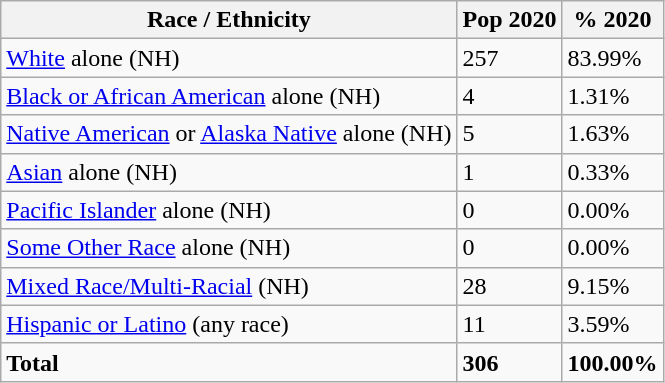<table class="wikitable">
<tr>
<th>Race / Ethnicity</th>
<th>Pop 2020</th>
<th>% 2020</th>
</tr>
<tr>
<td><a href='#'>White</a> alone (NH)</td>
<td>257</td>
<td>83.99%</td>
</tr>
<tr>
<td><a href='#'>Black or African American</a> alone (NH)</td>
<td>4</td>
<td>1.31%</td>
</tr>
<tr>
<td><a href='#'>Native American</a> or <a href='#'>Alaska Native</a> alone (NH)</td>
<td>5</td>
<td>1.63%</td>
</tr>
<tr>
<td><a href='#'>Asian</a> alone (NH)</td>
<td>1</td>
<td>0.33%</td>
</tr>
<tr>
<td><a href='#'>Pacific Islander</a> alone (NH)</td>
<td>0</td>
<td>0.00%</td>
</tr>
<tr>
<td><a href='#'>Some Other Race</a> alone (NH)</td>
<td>0</td>
<td>0.00%</td>
</tr>
<tr>
<td><a href='#'>Mixed Race/Multi-Racial</a> (NH)</td>
<td>28</td>
<td>9.15%</td>
</tr>
<tr>
<td><a href='#'>Hispanic or Latino</a> (any race)</td>
<td>11</td>
<td>3.59%</td>
</tr>
<tr>
<td><strong>Total</strong></td>
<td><strong>306</strong></td>
<td><strong>100.00%</strong></td>
</tr>
</table>
